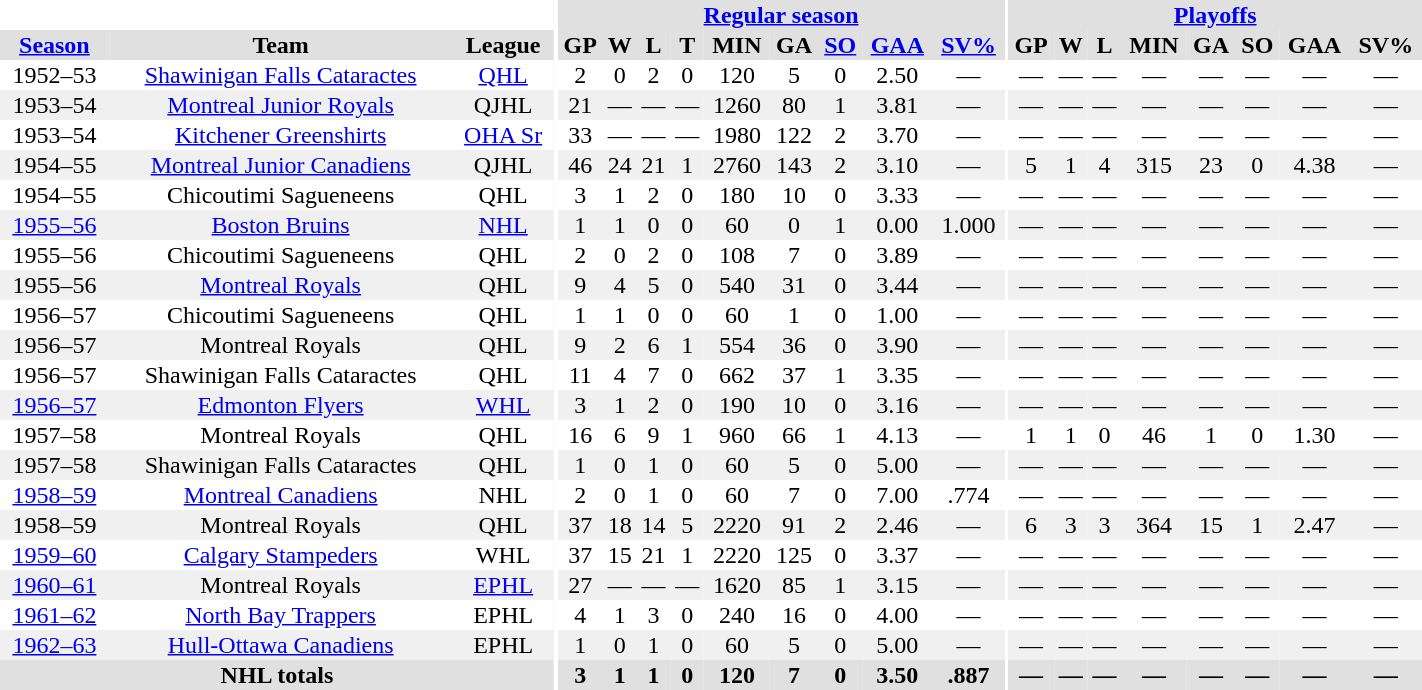<table border="0" cellpadding="1" cellspacing="0" style="width:75%; text-align:center;">
<tr bgcolor="#e0e0e0">
<th colspan="3" bgcolor="#ffffff"></th>
<th rowspan="99" bgcolor="#ffffff"></th>
<th colspan="9" bgcolor="#e0e0e0"><a href='#'>Regular season</a></th>
<th rowspan="99" bgcolor="#ffffff"></th>
<th colspan="8" bgcolor="#e0e0e0"><a href='#'>Playoffs</a></th>
</tr>
<tr bgcolor="#e0e0e0">
<th><a href='#'>Season</a></th>
<th>Team</th>
<th>League</th>
<th>GP</th>
<th>W</th>
<th>L</th>
<th>T</th>
<th>MIN</th>
<th>GA</th>
<th><a href='#'>SO</a></th>
<th><a href='#'>GAA</a></th>
<th><a href='#'>SV%</a></th>
<th>GP</th>
<th>W</th>
<th>L</th>
<th>MIN</th>
<th>GA</th>
<th>SO</th>
<th>GAA</th>
<th>SV%</th>
</tr>
<tr>
<td>1952–53</td>
<td><a href='#'>Shawinigan Falls Cataractes</a></td>
<td><a href='#'>QHL</a></td>
<td>2</td>
<td>0</td>
<td>2</td>
<td>0</td>
<td>120</td>
<td>5</td>
<td>0</td>
<td>2.50</td>
<td>—</td>
<td>—</td>
<td>—</td>
<td>—</td>
<td>—</td>
<td>—</td>
<td>—</td>
<td>—</td>
<td>—</td>
</tr>
<tr bgcolor="#f0f0f0">
<td>1953–54</td>
<td><a href='#'>Montreal Junior Royals</a></td>
<td>QJHL</td>
<td>21</td>
<td>—</td>
<td>—</td>
<td>—</td>
<td>1260</td>
<td>80</td>
<td>1</td>
<td>3.81</td>
<td>—</td>
<td>—</td>
<td>—</td>
<td>—</td>
<td>—</td>
<td>—</td>
<td>—</td>
<td>—</td>
<td>—</td>
</tr>
<tr>
<td>1953–54</td>
<td><a href='#'>Kitchener Greenshirts</a></td>
<td><a href='#'>OHA Sr</a></td>
<td>33</td>
<td>—</td>
<td>—</td>
<td>—</td>
<td>1980</td>
<td>122</td>
<td>2</td>
<td>3.70</td>
<td>—</td>
<td>—</td>
<td>—</td>
<td>—</td>
<td>—</td>
<td>—</td>
<td>—</td>
<td>—</td>
<td>—</td>
</tr>
<tr bgcolor="#f0f0f0">
<td>1954–55</td>
<td><a href='#'>Montreal Junior Canadiens</a></td>
<td>QJHL</td>
<td>46</td>
<td>24</td>
<td>21</td>
<td>1</td>
<td>2760</td>
<td>143</td>
<td>2</td>
<td>3.10</td>
<td>—</td>
<td>5</td>
<td>1</td>
<td>4</td>
<td>315</td>
<td>23</td>
<td>0</td>
<td>4.38</td>
<td>—</td>
</tr>
<tr>
<td>1954–55</td>
<td>Chicoutimi Sagueneens</td>
<td>QHL</td>
<td>3</td>
<td>1</td>
<td>2</td>
<td>0</td>
<td>180</td>
<td>10</td>
<td>0</td>
<td>3.33</td>
<td>—</td>
<td>—</td>
<td>—</td>
<td>—</td>
<td>—</td>
<td>—</td>
<td>—</td>
<td>—</td>
<td>—</td>
</tr>
<tr bgcolor="#f0f0f0">
<td><a href='#'>1955–56</a></td>
<td><a href='#'>Boston Bruins</a></td>
<td><a href='#'>NHL</a></td>
<td>1</td>
<td>1</td>
<td>0</td>
<td>0</td>
<td>60</td>
<td>0</td>
<td>1</td>
<td>0.00</td>
<td>1.000</td>
<td>—</td>
<td>—</td>
<td>—</td>
<td>—</td>
<td>—</td>
<td>—</td>
<td>—</td>
<td>—</td>
</tr>
<tr>
<td>1955–56</td>
<td>Chicoutimi Sagueneens</td>
<td>QHL</td>
<td>2</td>
<td>0</td>
<td>2</td>
<td>0</td>
<td>108</td>
<td>7</td>
<td>0</td>
<td>3.89</td>
<td>—</td>
<td>—</td>
<td>—</td>
<td>—</td>
<td>—</td>
<td>—</td>
<td>—</td>
<td>—</td>
<td>—</td>
</tr>
<tr bgcolor="#f0f0f0">
<td>1955–56</td>
<td><a href='#'>Montreal Royals</a></td>
<td>QHL</td>
<td>9</td>
<td>4</td>
<td>5</td>
<td>0</td>
<td>540</td>
<td>31</td>
<td>0</td>
<td>3.44</td>
<td>—</td>
<td>—</td>
<td>—</td>
<td>—</td>
<td>—</td>
<td>—</td>
<td>—</td>
<td>—</td>
<td>—</td>
</tr>
<tr>
<td>1956–57</td>
<td>Chicoutimi Sagueneens</td>
<td>QHL</td>
<td>1</td>
<td>1</td>
<td>0</td>
<td>0</td>
<td>60</td>
<td>1</td>
<td>0</td>
<td>1.00</td>
<td>—</td>
<td>—</td>
<td>—</td>
<td>—</td>
<td>—</td>
<td>—</td>
<td>—</td>
<td>—</td>
<td>—</td>
</tr>
<tr bgcolor="#f0f0f0">
<td>1956–57</td>
<td>Montreal Royals</td>
<td>QHL</td>
<td>9</td>
<td>2</td>
<td>6</td>
<td>1</td>
<td>554</td>
<td>36</td>
<td>0</td>
<td>3.90</td>
<td>—</td>
<td>—</td>
<td>—</td>
<td>—</td>
<td>—</td>
<td>—</td>
<td>—</td>
<td>—</td>
<td>—</td>
</tr>
<tr>
<td>1956–57</td>
<td>Shawinigan Falls Cataractes</td>
<td>QHL</td>
<td>11</td>
<td>4</td>
<td>7</td>
<td>0</td>
<td>662</td>
<td>37</td>
<td>1</td>
<td>3.35</td>
<td>—</td>
<td>—</td>
<td>—</td>
<td>—</td>
<td>—</td>
<td>—</td>
<td>—</td>
<td>—</td>
<td>—</td>
</tr>
<tr bgcolor="#f0f0f0">
<td><a href='#'>1956–57</a></td>
<td><a href='#'>Edmonton Flyers</a></td>
<td><a href='#'>WHL</a></td>
<td>3</td>
<td>1</td>
<td>2</td>
<td>0</td>
<td>190</td>
<td>10</td>
<td>0</td>
<td>3.16</td>
<td>—</td>
<td>—</td>
<td>—</td>
<td>—</td>
<td>—</td>
<td>—</td>
<td>—</td>
<td>—</td>
<td>—</td>
</tr>
<tr>
<td>1957–58</td>
<td>Montreal Royals</td>
<td>QHL</td>
<td>16</td>
<td>6</td>
<td>9</td>
<td>1</td>
<td>960</td>
<td>66</td>
<td>1</td>
<td>4.13</td>
<td>—</td>
<td>1</td>
<td>1</td>
<td>0</td>
<td>46</td>
<td>1</td>
<td>0</td>
<td>1.30</td>
<td>—</td>
</tr>
<tr bgcolor="#f0f0f0">
<td>1957–58</td>
<td>Shawinigan Falls Cataractes</td>
<td>QHL</td>
<td>1</td>
<td>0</td>
<td>1</td>
<td>0</td>
<td>60</td>
<td>5</td>
<td>0</td>
<td>5.00</td>
<td>—</td>
<td>—</td>
<td>—</td>
<td>—</td>
<td>—</td>
<td>—</td>
<td>—</td>
<td>—</td>
<td>—</td>
</tr>
<tr>
<td><a href='#'>1958–59</a></td>
<td><a href='#'>Montreal Canadiens</a></td>
<td>NHL</td>
<td>2</td>
<td>0</td>
<td>1</td>
<td>0</td>
<td>60</td>
<td>7</td>
<td>0</td>
<td>7.00</td>
<td>.774</td>
<td>—</td>
<td>—</td>
<td>—</td>
<td>—</td>
<td>—</td>
<td>—</td>
<td>—</td>
<td>—</td>
</tr>
<tr bgcolor="#f0f0f0">
<td>1958–59</td>
<td>Montreal Royals</td>
<td>QHL</td>
<td>37</td>
<td>18</td>
<td>14</td>
<td>5</td>
<td>2220</td>
<td>91</td>
<td>2</td>
<td>2.46</td>
<td>—</td>
<td>6</td>
<td>3</td>
<td>3</td>
<td>364</td>
<td>15</td>
<td>1</td>
<td>2.47</td>
<td>—</td>
</tr>
<tr>
<td><a href='#'>1959–60</a></td>
<td><a href='#'>Calgary Stampeders</a></td>
<td>WHL</td>
<td>37</td>
<td>15</td>
<td>21</td>
<td>1</td>
<td>2220</td>
<td>125</td>
<td>0</td>
<td>3.37</td>
<td>—</td>
<td>—</td>
<td>—</td>
<td>—</td>
<td>—</td>
<td>—</td>
<td>—</td>
<td>—</td>
<td>—</td>
</tr>
<tr bgcolor="#f0f0f0">
<td><a href='#'>1960–61</a></td>
<td>Montreal Royals</td>
<td><a href='#'>EPHL</a></td>
<td>27</td>
<td>—</td>
<td>—</td>
<td>—</td>
<td>1620</td>
<td>85</td>
<td>1</td>
<td>3.15</td>
<td>—</td>
<td>—</td>
<td>—</td>
<td>—</td>
<td>—</td>
<td>—</td>
<td>—</td>
<td>—</td>
<td>—</td>
</tr>
<tr>
<td><a href='#'>1961–62</a></td>
<td><a href='#'>North Bay Trappers</a></td>
<td>EPHL</td>
<td>4</td>
<td>1</td>
<td>3</td>
<td>0</td>
<td>240</td>
<td>16</td>
<td>0</td>
<td>4.00</td>
<td>—</td>
<td>—</td>
<td>—</td>
<td>—</td>
<td>—</td>
<td>—</td>
<td>—</td>
<td>—</td>
<td>—</td>
</tr>
<tr bgcolor="#f0f0f0">
<td><a href='#'>1962–63</a></td>
<td><a href='#'>Hull-Ottawa Canadiens</a></td>
<td>EPHL</td>
<td>1</td>
<td>0</td>
<td>1</td>
<td>0</td>
<td>60</td>
<td>5</td>
<td>0</td>
<td>5.00</td>
<td>—</td>
<td>—</td>
<td>—</td>
<td>—</td>
<td>—</td>
<td>—</td>
<td>—</td>
<td>—</td>
<td>—</td>
</tr>
<tr bgcolor="#e0e0e0">
<th colspan=3>NHL totals</th>
<th>3</th>
<th>1</th>
<th>1</th>
<th>0</th>
<th>120</th>
<th>7</th>
<th>0</th>
<th>3.50</th>
<th>.887</th>
<th>—</th>
<th>—</th>
<th>—</th>
<th>—</th>
<th>—</th>
<th>—</th>
<th>—</th>
<th>—</th>
</tr>
</table>
